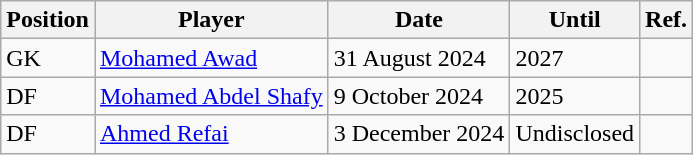<table class="wikitable">
<tr>
<th>Position</th>
<th>Player</th>
<th>Date</th>
<th>Until</th>
<th>Ref.</th>
</tr>
<tr>
<td>GK</td>
<td> <a href='#'>Mohamed Awad</a></td>
<td>31 August 2024</td>
<td>2027</td>
<td></td>
</tr>
<tr>
<td>DF</td>
<td> <a href='#'>Mohamed Abdel Shafy</a></td>
<td>9 October 2024</td>
<td>2025</td>
<td></td>
</tr>
<tr>
<td>DF</td>
<td> <a href='#'>Ahmed Refai</a></td>
<td>3 December 2024</td>
<td>Undisclosed</td>
<td></td>
</tr>
</table>
